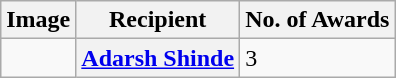<table class="wikitable">
<tr>
<th>Image</th>
<th>Recipient</th>
<th>No. of Awards</th>
</tr>
<tr>
<td></td>
<th><a href='#'>Adarsh Shinde</a></th>
<td>3</td>
</tr>
</table>
